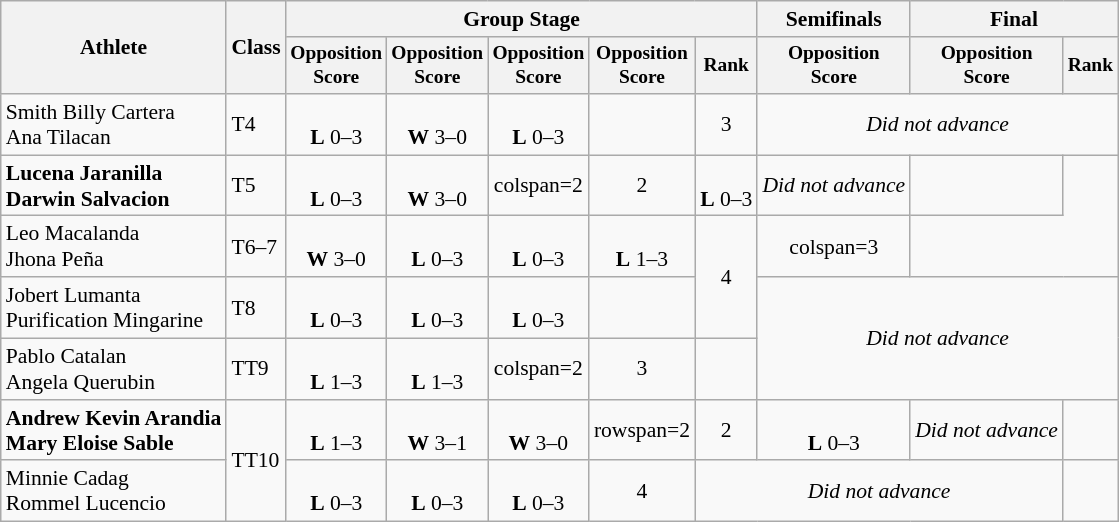<table class="wikitable" style="font-size:90%; text-align:center">
<tr>
<th rowspan=2>Athlete</th>
<th rowspan=2>Class</th>
<th colspan=5>Group Stage</th>
<th>Semifinals</th>
<th colspan=2>Final</th>
</tr>
<tr style="font-size:90%">
<th>Opposition<br>Score</th>
<th>Opposition<br>Score</th>
<th>Opposition<br>Score</th>
<th>Opposition<br>Score</th>
<th>Rank</th>
<th>Opposition<br>Score</th>
<th>Opposition<br>Score</th>
<th>Rank</th>
</tr>
<tr align=center>
<td align=left>Smith Billy Cartera<br>Ana Tilacan</td>
<td align=left>T4</td>
<td><br><strong>L</strong> 0–3</td>
<td><br><strong>W</strong> 3–0</td>
<td><br><strong>L</strong> 0–3</td>
<td></td>
<td>3</td>
<td colspan=3><em>Did not advance</em></td>
</tr>
<tr align=center>
<td align=left><strong>Lucena Jaranilla<br>Darwin Salvacion</strong></td>
<td align=left>T5</td>
<td><br><strong>L</strong> 0–3</td>
<td><br><strong>W</strong> 3–0</td>
<td>colspan=2 </td>
<td>2</td>
<td><br><strong>L</strong> 0–3</td>
<td><em>Did not advance</em></td>
<td></td>
</tr>
<tr align=center>
<td align=left>Leo Macalanda<br>Jhona Peña</td>
<td align=left>T6–7</td>
<td><br><strong>W</strong> 3–0</td>
<td><br><strong>L</strong> 0–3</td>
<td><br><strong>L</strong> 0–3</td>
<td><br><strong>L</strong> 1–3</td>
<td rowspan=2>4</td>
<td>colspan=3 </td>
</tr>
<tr align=center>
<td align=left>Jobert Lumanta<br>Purification Mingarine</td>
<td align=left>T8</td>
<td><br><strong>L</strong> 0–3</td>
<td><br><strong>L</strong> 0–3</td>
<td><br><strong>L</strong> 0–3</td>
<td></td>
<td colspan=3 rowspan=2><em>Did not advance</em></td>
</tr>
<tr align=center>
<td align=left>Pablo Catalan<br>Angela Querubin</td>
<td align=left>TT9</td>
<td><br><strong>L</strong> 1–3</td>
<td><br><strong>L</strong> 1–3</td>
<td>colspan=2 </td>
<td>3</td>
</tr>
<tr align=center>
<td align=left><strong>Andrew Kevin Arandia<br>Mary Eloise Sable</strong></td>
<td rowspan=2 align=left>TT10</td>
<td><br><strong>L</strong> 1–3</td>
<td><br><strong>W</strong> 3–1</td>
<td><br><strong>W</strong> 3–0</td>
<td>rowspan=2 </td>
<td>2</td>
<td><br><strong>L</strong> 0–3</td>
<td><em>Did not advance</em></td>
<td></td>
</tr>
<tr align=center>
<td align=left>Minnie Cadag<br>Rommel Lucencio</td>
<td><br><strong>L</strong> 0–3</td>
<td><br><strong>L</strong> 0–3</td>
<td><br><strong>L</strong> 0–3</td>
<td>4</td>
<td colspan=3><em>Did not advance</em></td>
</tr>
</table>
